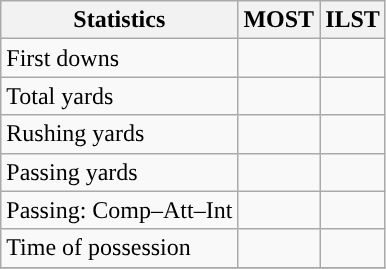<table class="wikitable" style="float: left;">
<tr>
<th>Statistics</th>
<th>MOST</th>
<th>ILST</th>
</tr>
<tr>
<td>First downs</td>
<td></td>
<td></td>
</tr>
<tr>
<td>Total yards</td>
<td></td>
<td></td>
</tr>
<tr>
<td>Rushing yards</td>
<td></td>
<td></td>
</tr>
<tr>
<td>Passing yards</td>
<td></td>
<td></td>
</tr>
<tr>
<td>Passing: Comp–Att–Int</td>
<td></td>
<td></td>
</tr>
<tr>
<td>Time of possession</td>
<td></td>
<td></td>
</tr>
<tr>
</tr>
</table>
